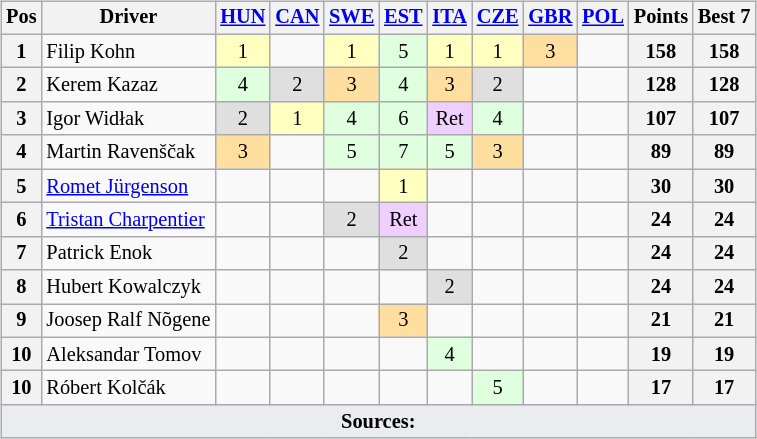<table>
<tr>
<td valign="top"><br><table class="wikitable" style="font-size: 85%; text-align: center">
<tr valign="top">
<th valign="middle">Pos</th>
<th valign="middle">Driver</th>
<th><a href='#'>HUN</a><br></th>
<th><a href='#'>CAN</a><br></th>
<th><a href='#'>SWE</a><br></th>
<th><a href='#'>EST</a><br></th>
<th><a href='#'>ITA</a><br></th>
<th><a href='#'>CZE</a><br></th>
<th><a href='#'>GBR</a><br></th>
<th><a href='#'>POL</a><br></th>
<th valign="middle">Points</th>
<th valign="middle">Best 7</th>
</tr>
<tr>
<th>1</th>
<td align="left"> Filip Kohn</td>
<td style="background:#FFFFBF;">1</td>
<td></td>
<td style="background:#FFFFBF;">1</td>
<td style="background:#DFFFDF;">5</td>
<td style="background:#FFFFBF;">1</td>
<td style="background:#FFFFBF;">1</td>
<td style="background:#FFDF9F;">3</td>
<td></td>
<th>158</th>
<th>158</th>
</tr>
<tr>
<th>2</th>
<td align="left"> Kerem Kazaz</td>
<td style="background:#DFFFDF;">4</td>
<td style="background:#DFDFDF;">2</td>
<td style="background:#FFDF9F;">3</td>
<td style="background:#DFFFDF;">4</td>
<td style="background:#FFDF9F;">3</td>
<td style="background:#DFDFDF;">2</td>
<td></td>
<td></td>
<th>128</th>
<th>128</th>
</tr>
<tr>
<th>3</th>
<td align="left"> Igor Widłak</td>
<td style="background:#DFDFDF;">2</td>
<td style="background:#FFFFBF;">1</td>
<td style="background:#DFFFDF;">4</td>
<td style="background:#DFFFDF;">6</td>
<td style="background:#EFCFFF;">Ret</td>
<td style="background:#DFFFDF;">4</td>
<td></td>
<td></td>
<th>107</th>
<th>107</th>
</tr>
<tr>
<th>4</th>
<td align="left"> Martin Ravenščak</td>
<td style="background:#FFDF9F;">3</td>
<td></td>
<td style="background:#DFFFDF;">5</td>
<td style="background:#DFFFDF;">7</td>
<td style="background:#DFFFDF;">5</td>
<td style="background:#FFDF9F;">3</td>
<td></td>
<td></td>
<th>89</th>
<th>89</th>
</tr>
<tr>
<th>5</th>
<td align="left"> <a href='#'>Romet Jürgenson</a></td>
<td></td>
<td></td>
<td></td>
<td style="background:#FFFFBF;">1</td>
<td></td>
<td></td>
<td></td>
<td></td>
<th>30</th>
<th>30</th>
</tr>
<tr>
<th>6</th>
<td align="left"> <a href='#'>Tristan Charpentier</a></td>
<td></td>
<td></td>
<td style="background:#DFDFDF;">2</td>
<td style="background:#EFCFFF;">Ret</td>
<td></td>
<td></td>
<td></td>
<td></td>
<th>24</th>
<th>24</th>
</tr>
<tr>
<th>7</th>
<td align="left"> Patrick Enok</td>
<td></td>
<td></td>
<td></td>
<td style="background:#DFDFDF;">2</td>
<td></td>
<td></td>
<td></td>
<td></td>
<th>24</th>
<th>24</th>
</tr>
<tr>
<th>8</th>
<td align="left"> Hubert Kowalczyk</td>
<td></td>
<td></td>
<td></td>
<td></td>
<td style="background:#DFDFDF;">2</td>
<td></td>
<td></td>
<td></td>
<th>24</th>
<th>24</th>
</tr>
<tr>
<th>9</th>
<td align="left"> Joosep Ralf Nõgene</td>
<td></td>
<td></td>
<td></td>
<td style="background:#FFDF9F;">3</td>
<td></td>
<td></td>
<td></td>
<td></td>
<th>21</th>
<th>21</th>
</tr>
<tr>
<th>10</th>
<td align="left"> Aleksandar Tomov</td>
<td></td>
<td></td>
<td></td>
<td></td>
<td style="background:#DFFFDF;">4</td>
<td></td>
<td></td>
<td></td>
<th>19</th>
<th>19</th>
</tr>
<tr>
<th>10</th>
<td align="left"> Róbert Kolčák</td>
<td></td>
<td></td>
<td></td>
<td></td>
<td></td>
<td style="background:#DFFFDF;">5</td>
<td></td>
<td></td>
<th>17</th>
<th>17</th>
</tr>
<tr>
<td colspan="12" style="background-color:#EAECF0;text-align:center"><strong>Sources:</strong></td>
</tr>
</table>
</td>
</tr>
</table>
